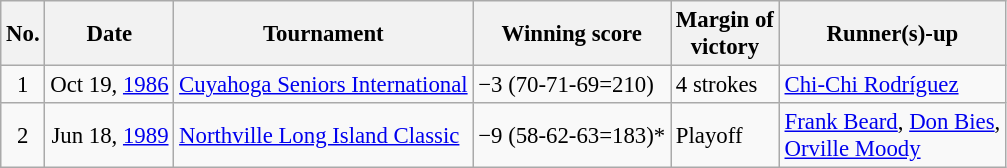<table class="wikitable" style="font-size:95%;">
<tr>
<th>No.</th>
<th>Date</th>
<th>Tournament</th>
<th>Winning score</th>
<th>Margin of<br>victory</th>
<th>Runner(s)-up</th>
</tr>
<tr>
<td align=center>1</td>
<td align=right>Oct 19, <a href='#'>1986</a></td>
<td><a href='#'>Cuyahoga Seniors International</a></td>
<td>−3 (70-71-69=210)</td>
<td>4 strokes</td>
<td> <a href='#'>Chi-Chi Rodríguez</a></td>
</tr>
<tr>
<td align=center>2</td>
<td align=right>Jun 18, <a href='#'>1989</a></td>
<td><a href='#'>Northville Long Island Classic</a></td>
<td>−9 (58-62-63=183)*</td>
<td>Playoff</td>
<td> <a href='#'>Frank Beard</a>,  <a href='#'>Don Bies</a>,<br> <a href='#'>Orville Moody</a></td>
</tr>
</table>
